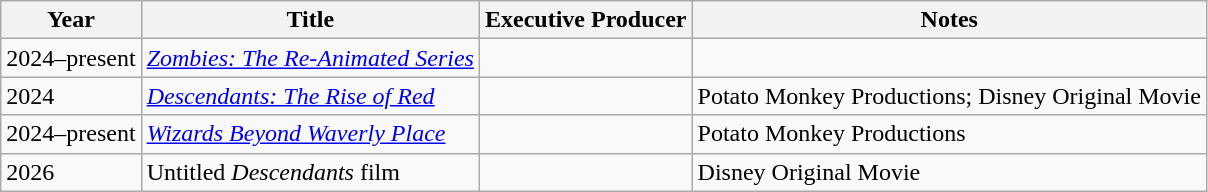<table class="wikitable">
<tr>
<th>Year</th>
<th>Title</th>
<th>Executive Producer</th>
<th>Notes</th>
</tr>
<tr>
<td>2024–present</td>
<td><em><a href='#'>Zombies: The Re-Animated Series</a></em></td>
<td></td>
<td></td>
</tr>
<tr>
<td>2024</td>
<td><em><a href='#'>Descendants: The Rise of Red</a></em></td>
<td></td>
<td>Potato Monkey Productions; Disney Original Movie</td>
</tr>
<tr>
<td>2024–present</td>
<td><em><a href='#'>Wizards Beyond Waverly Place</a></em></td>
<td></td>
<td>Potato Monkey Productions</td>
</tr>
<tr>
<td>2026</td>
<td>Untitled <em>Descendants</em> film</td>
<td></td>
<td>Disney Original Movie</td>
</tr>
</table>
